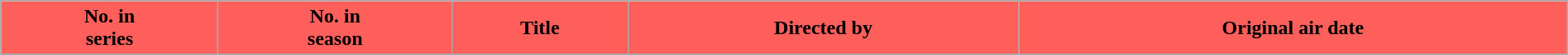<table class="wikitable plainrowheaders" style="width: 100%; margin: auto;">
<tr>
<th scope="col" style="background:#FF5F5A; color:#000;">No. in<br>series</th>
<th scope="col" style="background:#FF5F5A; color:#000;">No. in<br>season</th>
<th scope="col" style="background:#FF5F5A; color:#000;">Title</th>
<th scope="col" style="background:#FF5F5A; color:#000;">Directed by</th>
<th scope="col" style="background:#FF5F5A; color:#000;">Original air date</th>
</tr>
<tr>
</tr>
</table>
